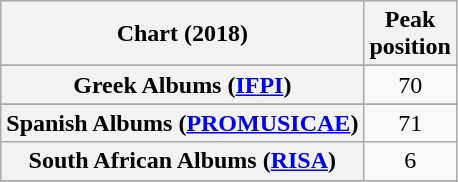<table class="wikitable sortable plainrowheaders" style="text-align:center">
<tr>
<th scope="col">Chart (2018)</th>
<th scope="col">Peak<br> position</th>
</tr>
<tr>
</tr>
<tr>
</tr>
<tr>
<th scope="row">Greek Albums (<a href='#'>IFPI</a>)</th>
<td>70</td>
</tr>
<tr>
</tr>
<tr>
<th scope="row">Spanish Albums (<a href='#'>PROMUSICAE</a>)</th>
<td>71</td>
</tr>
<tr>
<th scope="row">South African Albums (<a href='#'>RISA</a>)</th>
<td>6</td>
</tr>
<tr>
</tr>
<tr>
</tr>
<tr>
</tr>
<tr>
</tr>
</table>
